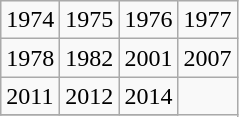<table class="wikitable">
<tr>
<td>1974</td>
<td>1975</td>
<td>1976</td>
<td>1977</td>
</tr>
<tr>
<td>1978</td>
<td>1982</td>
<td>2001</td>
<td>2007</td>
</tr>
<tr>
<td>2011</td>
<td>2012</td>
<td>2014</td>
</tr>
<tr>
</tr>
</table>
